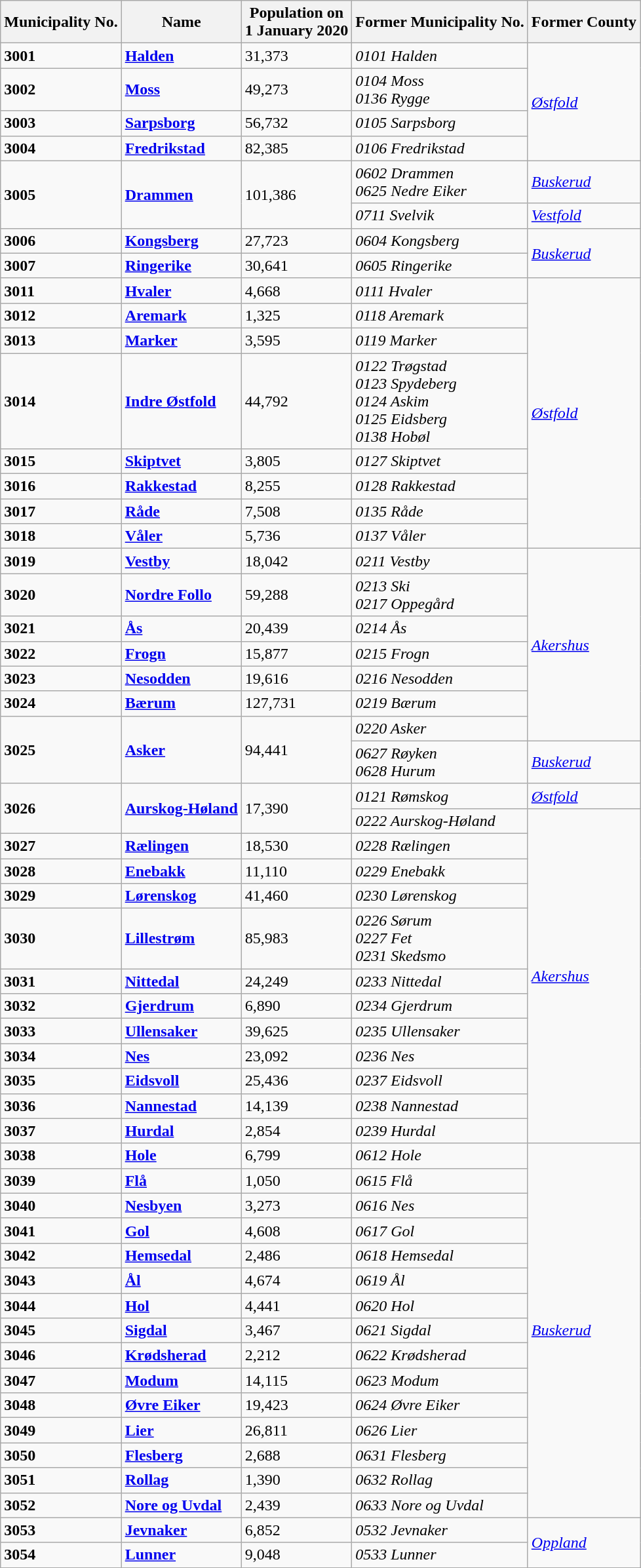<table class="sortable wikitable">
<tr>
<th>Municipality No.</th>
<th>Name</th>
<th>Population on<br>1 January 2020</th>
<th>Former Municipality No.</th>
<th>Former County</th>
</tr>
<tr --->
<td><strong>3001</strong></td>
<td><strong><a href='#'>Halden</a></strong></td>
<td>31,373</td>
<td><em>0101 Halden</em></td>
<td rowspan="4"><em><a href='#'>Østfold</a></em></td>
</tr>
<tr --->
<td><strong>3002</strong></td>
<td><strong><a href='#'>Moss</a></strong></td>
<td>49,273</td>
<td><em>0104 Moss<br>0136 Rygge</em></td>
</tr>
<tr --->
<td><strong>3003</strong></td>
<td><strong><a href='#'>Sarpsborg</a></strong></td>
<td>56,732</td>
<td><em>0105 Sarpsborg</em></td>
</tr>
<tr --->
<td><strong>3004</strong></td>
<td><strong><a href='#'>Fredrikstad</a></strong></td>
<td>82,385</td>
<td><em>0106 Fredrikstad</em></td>
</tr>
<tr --->
<td rowspan="2"><strong>3005</strong></td>
<td rowspan="2"><strong><a href='#'>Drammen</a></strong></td>
<td rowspan="2">101,386</td>
<td><em>0602 Drammen<br>0625 Nedre Eiker</em></td>
<td><em><a href='#'>Buskerud</a></em></td>
</tr>
<tr --->
<td><em>0711 Svelvik</em></td>
<td><em><a href='#'>Vestfold</a></em></td>
</tr>
<tr --->
<td><strong>3006</strong></td>
<td><strong><a href='#'>Kongsberg</a></strong></td>
<td>27,723</td>
<td><em>0604 Kongsberg</em></td>
<td rowspan="2"><em><a href='#'>Buskerud</a></em></td>
</tr>
<tr --->
<td><strong>3007</strong></td>
<td><strong><a href='#'>Ringerike</a></strong></td>
<td>30,641</td>
<td><em>0605 Ringerike</em></td>
</tr>
<tr --->
<td><strong>3011</strong></td>
<td><strong><a href='#'>Hvaler</a></strong></td>
<td>4,668</td>
<td><em>0111 Hvaler</em></td>
<td rowspan="8"><em><a href='#'>Østfold</a></em></td>
</tr>
<tr --->
<td><strong>3012</strong></td>
<td><strong><a href='#'>Aremark</a></strong></td>
<td>1,325</td>
<td><em>0118 Aremark</em></td>
</tr>
<tr --->
<td><strong>3013</strong></td>
<td><strong><a href='#'>Marker</a></strong></td>
<td>3,595</td>
<td><em>0119 Marker</em></td>
</tr>
<tr --->
<td><strong>3014</strong></td>
<td><a href='#'><strong>Indre Østfold</strong></a></td>
<td>44,792</td>
<td><em>0122 Trøgstad<br>0123 Spydeberg<br>0124 Askim<br>0125 Eidsberg<br>0138 Hobøl</em></td>
</tr>
<tr --->
<td><strong>3015</strong></td>
<td><strong><a href='#'>Skiptvet</a></strong></td>
<td>3,805</td>
<td><em>0127 Skiptvet</em></td>
</tr>
<tr --->
<td><strong>3016</strong></td>
<td><strong><a href='#'>Rakkestad</a></strong></td>
<td>8,255</td>
<td><em>0128 Rakkestad</em></td>
</tr>
<tr --->
<td><strong>3017</strong></td>
<td><strong><a href='#'>Råde</a></strong></td>
<td>7,508</td>
<td><em>0135 Råde</em></td>
</tr>
<tr --->
<td><strong>3018</strong></td>
<td><a href='#'><strong>Våler</strong></a></td>
<td>5,736</td>
<td><em>0137 Våler</em></td>
</tr>
<tr --->
<td><strong>3019</strong></td>
<td><strong><a href='#'>Vestby</a></strong></td>
<td>18,042</td>
<td><em>0211 Vestby</em></td>
<td rowspan="7"><em><a href='#'>Akershus</a></em></td>
</tr>
<tr --->
<td><strong>3020</strong></td>
<td><strong><a href='#'>Nordre Follo</a></strong></td>
<td>59,288</td>
<td><em>0213 Ski<br>0217 Oppegård</em></td>
</tr>
<tr --->
<td><strong>3021</strong></td>
<td><a href='#'><strong>Ås</strong></a></td>
<td>20,439</td>
<td><em>0214 Ås</em></td>
</tr>
<tr --->
<td><strong>3022</strong></td>
<td><strong><a href='#'>Frogn</a></strong></td>
<td>15,877</td>
<td><em>0215 Frogn</em></td>
</tr>
<tr --->
<td><strong>3023</strong></td>
<td><strong><a href='#'>Nesodden</a></strong></td>
<td>19,616</td>
<td><em>0216 Nesodden</em></td>
</tr>
<tr --->
<td><strong>3024</strong></td>
<td><strong><a href='#'>Bærum</a></strong></td>
<td>127,731</td>
<td><em>0219 Bærum</em></td>
</tr>
<tr --->
<td rowspan="2"><strong>3025</strong></td>
<td rowspan="2"><strong><a href='#'>Asker</a></strong></td>
<td rowspan="2">94,441</td>
<td><em>0220 Asker</em></td>
</tr>
<tr --->
<td><em>0627 Røyken<br>0628 Hurum</em></td>
<td><em><a href='#'>Buskerud</a></em></td>
</tr>
<tr --->
<td rowspan="2"><strong>3026</strong></td>
<td rowspan="2"><strong><a href='#'>Aurskog-Høland</a></strong></td>
<td rowspan="2">17,390</td>
<td><em>0121 Rømskog</em></td>
<td><em><a href='#'>Østfold</a></em></td>
</tr>
<tr --->
<td><em>0222 Aurskog-Høland</em></td>
<td rowspan="12"><em><a href='#'>Akershus</a></em></td>
</tr>
<tr --->
<td><strong>3027</strong></td>
<td><strong><a href='#'>Rælingen</a></strong></td>
<td>18,530</td>
<td><em>0228 Rælingen</em></td>
</tr>
<tr --->
<td><strong>3028</strong></td>
<td><strong><a href='#'>Enebakk</a></strong></td>
<td>11,110</td>
<td><em>0229 Enebakk</em></td>
</tr>
<tr --->
<td><strong>3029</strong></td>
<td><strong><a href='#'>Lørenskog</a></strong></td>
<td>41,460</td>
<td><em>0230 Lørenskog</em></td>
</tr>
<tr --->
<td><strong>3030</strong></td>
<td><a href='#'><strong>Lillestrøm</strong></a></td>
<td>85,983</td>
<td><em>0226 Sørum<br>0227 Fet<br>0231 Skedsmo</em></td>
</tr>
<tr --->
<td><strong>3031</strong></td>
<td><strong><a href='#'>Nittedal</a></strong></td>
<td>24,249</td>
<td><em>0233 Nittedal</em></td>
</tr>
<tr --->
<td><strong>3032</strong></td>
<td><strong><a href='#'>Gjerdrum</a></strong></td>
<td>6,890</td>
<td><em>0234 Gjerdrum</em></td>
</tr>
<tr --->
<td><strong>3033</strong></td>
<td><strong><a href='#'>Ullensaker</a></strong></td>
<td>39,625</td>
<td><em>0235 Ullensaker</em></td>
</tr>
<tr --->
<td><strong>3034</strong></td>
<td><a href='#'><strong>Nes</strong></a></td>
<td>23,092</td>
<td><em>0236 Nes</em></td>
</tr>
<tr --->
<td><strong>3035</strong></td>
<td><strong><a href='#'>Eidsvoll</a></strong></td>
<td>25,436</td>
<td><em>0237 Eidsvoll</em></td>
</tr>
<tr --->
<td><strong>3036</strong></td>
<td><strong><a href='#'>Nannestad</a></strong></td>
<td>14,139</td>
<td><em>0238 Nannestad</em></td>
</tr>
<tr --->
<td><strong>3037</strong></td>
<td><strong><a href='#'>Hurdal</a></strong></td>
<td>2,854</td>
<td><em>0239 Hurdal</em></td>
</tr>
<tr --->
<td><strong>3038</strong></td>
<td><strong><a href='#'>Hole</a></strong></td>
<td>6,799</td>
<td><em>0612 Hole</em></td>
<td rowspan="15"><em><a href='#'>Buskerud</a></em></td>
</tr>
<tr --->
<td><strong>3039</strong></td>
<td><strong><a href='#'>Flå</a></strong></td>
<td>1,050</td>
<td><em>0615 Flå</em></td>
</tr>
<tr --->
<td><strong>3040</strong></td>
<td><a href='#'><strong>Nesbyen</strong></a></td>
<td>3,273</td>
<td><em>0616 Nes</em></td>
</tr>
<tr --->
<td><strong>3041</strong></td>
<td><strong><a href='#'>Gol</a></strong></td>
<td>4,608</td>
<td><em>0617 Gol</em></td>
</tr>
<tr --->
<td><strong>3042</strong></td>
<td><strong><a href='#'>Hemsedal</a></strong></td>
<td>2,486</td>
<td><em>0618 Hemsedal</em></td>
</tr>
<tr --->
<td><strong>3043</strong></td>
<td><strong><a href='#'>Ål</a></strong></td>
<td>4,674</td>
<td><em>0619 Ål</em></td>
</tr>
<tr --->
<td><strong>3044</strong></td>
<td><strong><a href='#'>Hol</a></strong></td>
<td>4,441</td>
<td><em>0620 Hol</em></td>
</tr>
<tr --->
<td><strong>3045</strong></td>
<td><strong><a href='#'>Sigdal</a></strong></td>
<td>3,467</td>
<td><em>0621 Sigdal</em></td>
</tr>
<tr --->
<td><strong>3046</strong></td>
<td><strong><a href='#'>Krødsherad</a></strong></td>
<td>2,212</td>
<td><em>0622 Krødsherad</em></td>
</tr>
<tr --->
<td><strong>3047</strong></td>
<td><strong><a href='#'>Modum</a></strong></td>
<td>14,115</td>
<td><em>0623 Modum</em></td>
</tr>
<tr --->
<td><strong>3048</strong></td>
<td><strong><a href='#'>Øvre Eiker</a></strong></td>
<td>19,423</td>
<td><em>0624 Øvre Eiker</em></td>
</tr>
<tr --->
<td><strong>3049</strong></td>
<td><strong><a href='#'>Lier</a></strong></td>
<td>26,811</td>
<td><em>0626 Lier</em></td>
</tr>
<tr --->
<td><strong>3050</strong></td>
<td><strong><a href='#'>Flesberg</a></strong></td>
<td>2,688</td>
<td><em>0631 Flesberg</em></td>
</tr>
<tr --->
<td><strong>3051</strong></td>
<td><strong><a href='#'>Rollag</a></strong></td>
<td>1,390</td>
<td><em>0632 Rollag</em></td>
</tr>
<tr --->
<td><strong>3052</strong></td>
<td><strong><a href='#'>Nore og Uvdal</a></strong></td>
<td>2,439</td>
<td><em>0633 Nore og Uvdal</em></td>
</tr>
<tr --->
<td><strong>3053</strong></td>
<td><strong><a href='#'>Jevnaker</a></strong></td>
<td>6,852</td>
<td><em>0532 Jevnaker</em></td>
<td rowspan="2"><em><a href='#'>Oppland</a></em></td>
</tr>
<tr --->
<td><strong>3054</strong></td>
<td><strong><a href='#'>Lunner</a></strong></td>
<td>9,048</td>
<td><em>0533 Lunner</em></td>
</tr>
</table>
